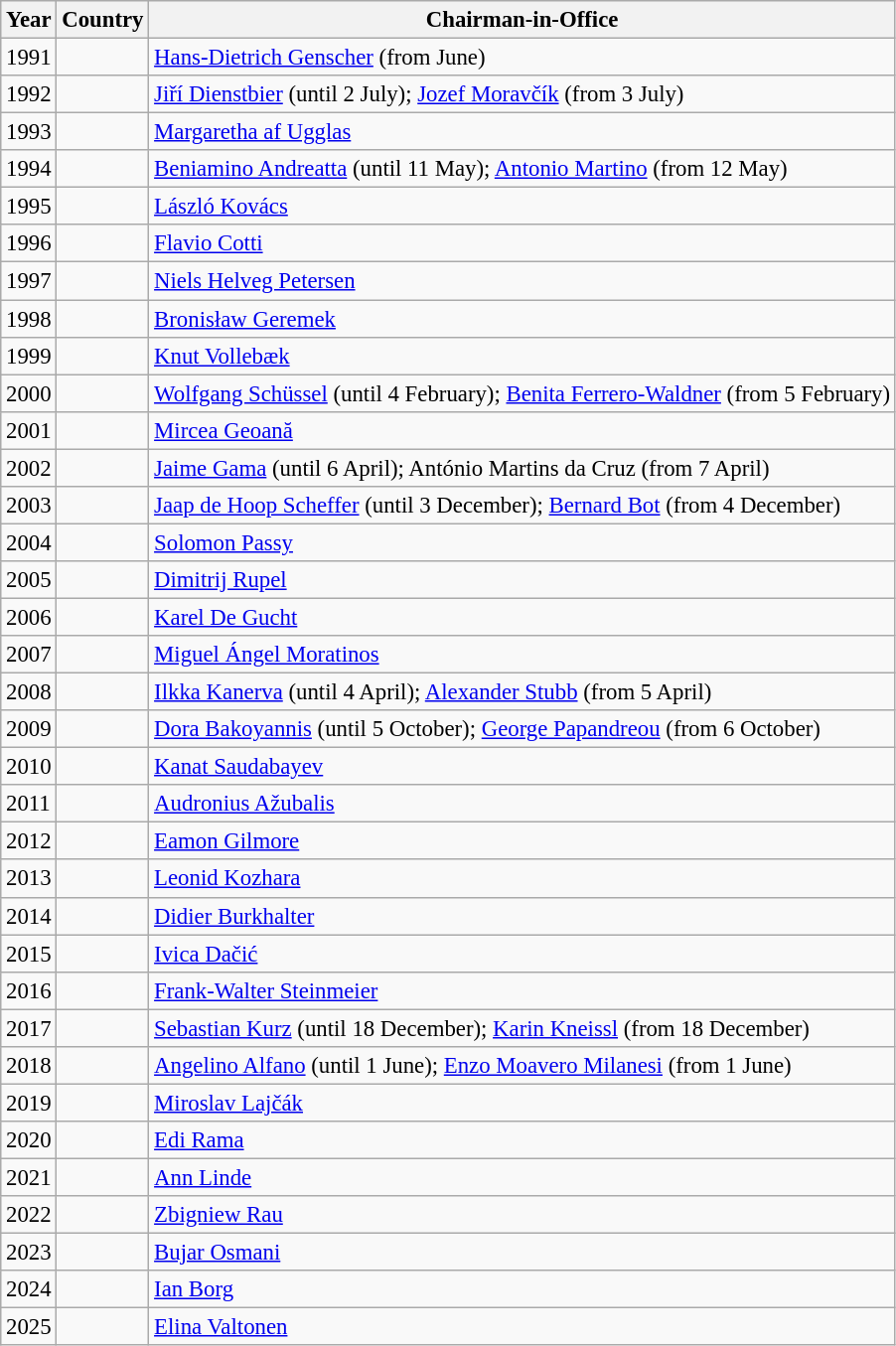<table class="wikitable" style="font-size:95%;">
<tr>
<th>Year</th>
<th>Country</th>
<th>Chairman-in-Office</th>
</tr>
<tr>
<td>1991</td>
<td style="white-space:nowrap;"></td>
<td><a href='#'>Hans-Dietrich Genscher</a> (from June)</td>
</tr>
<tr>
<td>1992</td>
<td style="white-space:nowrap;"></td>
<td><a href='#'>Jiří Dienstbier</a> (until 2 July); <a href='#'>Jozef Moravčík</a> (from 3 July)</td>
</tr>
<tr>
<td>1993</td>
<td style="white-space:nowrap;"></td>
<td><a href='#'>Margaretha af Ugglas</a></td>
</tr>
<tr>
<td>1994</td>
<td style="white-space:nowrap;"></td>
<td><a href='#'>Beniamino Andreatta</a> (until 11 May); <a href='#'>Antonio Martino</a> (from 12 May)</td>
</tr>
<tr>
<td>1995</td>
<td style="white-space:nowrap;"></td>
<td><a href='#'>László Kovács</a></td>
</tr>
<tr>
<td>1996</td>
<td style="white-space:nowrap;"></td>
<td><a href='#'>Flavio Cotti</a></td>
</tr>
<tr>
<td>1997</td>
<td style="white-space:nowrap;"></td>
<td><a href='#'>Niels Helveg Petersen</a></td>
</tr>
<tr>
<td>1998</td>
<td style="white-space:nowrap;"></td>
<td><a href='#'>Bronisław Geremek</a></td>
</tr>
<tr>
<td>1999</td>
<td style="white-space:nowrap;"></td>
<td><a href='#'>Knut Vollebæk</a></td>
</tr>
<tr>
<td>2000</td>
<td style="white-space:nowrap;"></td>
<td><a href='#'>Wolfgang Schüssel</a> (until 4 February); <a href='#'>Benita Ferrero-Waldner</a> (from 5 February)</td>
</tr>
<tr>
<td>2001</td>
<td style="white-space:nowrap;"></td>
<td><a href='#'>Mircea Geoană</a></td>
</tr>
<tr>
<td>2002</td>
<td style="white-space:nowrap;"></td>
<td><a href='#'>Jaime Gama</a> (until 6 April); António Martins da Cruz (from 7 April)</td>
</tr>
<tr>
<td>2003</td>
<td style="white-space:nowrap;"></td>
<td><a href='#'>Jaap de Hoop Scheffer</a> (until 3 December); <a href='#'>Bernard Bot</a> (from 4 December)</td>
</tr>
<tr>
<td>2004</td>
<td style="white-space:nowrap;"></td>
<td><a href='#'>Solomon Passy</a></td>
</tr>
<tr>
<td>2005</td>
<td style="white-space:nowrap;"></td>
<td><a href='#'>Dimitrij Rupel</a></td>
</tr>
<tr>
<td>2006</td>
<td style="white-space:nowrap;"></td>
<td><a href='#'>Karel De Gucht</a></td>
</tr>
<tr>
<td>2007</td>
<td style="white-space:nowrap;"></td>
<td><a href='#'>Miguel Ángel Moratinos</a></td>
</tr>
<tr>
<td>2008</td>
<td style="white-space:nowrap;"></td>
<td><a href='#'>Ilkka Kanerva</a> (until 4 April); <a href='#'>Alexander Stubb</a> (from 5 April)</td>
</tr>
<tr>
<td>2009</td>
<td style="white-space:nowrap;"></td>
<td><a href='#'>Dora Bakoyannis</a> (until 5 October); <a href='#'>George Papandreou</a> (from 6 October)</td>
</tr>
<tr>
<td>2010</td>
<td style="white-space:nowrap;"></td>
<td><a href='#'>Kanat Saudabayev</a></td>
</tr>
<tr>
<td>2011</td>
<td style="white-space:nowrap;"></td>
<td><a href='#'>Audronius Ažubalis</a></td>
</tr>
<tr>
<td>2012</td>
<td style="white-space:nowrap;"></td>
<td><a href='#'>Eamon Gilmore</a></td>
</tr>
<tr>
<td>2013</td>
<td style="white-space:nowrap;"></td>
<td><a href='#'>Leonid Kozhara</a></td>
</tr>
<tr>
<td>2014</td>
<td style="white-space:nowrap;"></td>
<td><a href='#'>Didier Burkhalter</a></td>
</tr>
<tr>
<td>2015</td>
<td style="white-space:nowrap;"></td>
<td><a href='#'>Ivica Dačić</a></td>
</tr>
<tr>
<td>2016</td>
<td style="white-space:nowrap;"></td>
<td><a href='#'>Frank-Walter Steinmeier</a></td>
</tr>
<tr>
<td>2017</td>
<td style="white-space:nowrap;"></td>
<td><a href='#'>Sebastian Kurz</a> (until 18 December); <a href='#'>Karin Kneissl</a> (from 18 December)</td>
</tr>
<tr>
<td>2018</td>
<td style="white-space:nowrap;"></td>
<td><a href='#'>Angelino Alfano</a> (until 1 June); <a href='#'>Enzo Moavero Milanesi</a> (from 1 June)</td>
</tr>
<tr>
<td>2019</td>
<td style="white-space:nowrap;"></td>
<td><a href='#'>Miroslav Lajčák</a></td>
</tr>
<tr>
<td>2020</td>
<td style="white-space:nowrap;"></td>
<td><a href='#'>Edi Rama</a></td>
</tr>
<tr>
<td>2021</td>
<td style="white-space:nowrap;"></td>
<td><a href='#'>Ann Linde</a></td>
</tr>
<tr>
<td>2022</td>
<td style="white-space:nowrap;"></td>
<td><a href='#'>Zbigniew Rau</a></td>
</tr>
<tr>
<td>2023</td>
<td style="white-space:nowrap;"></td>
<td><a href='#'>Bujar Osmani</a></td>
</tr>
<tr>
<td>2024</td>
<td style="white-space:nowrap;"></td>
<td><a href='#'>Ian Borg</a></td>
</tr>
<tr>
<td>2025</td>
<td style="white-space:nowrap;"></td>
<td><a href='#'>Elina Valtonen</a></td>
</tr>
</table>
